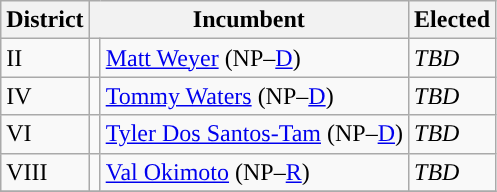<table class="wikitable">
<tr>
<th>District</th>
<th colspan=2>Incumbent</th>
<th colspan=2>Elected</th>
</tr>
<tr>
<td>II</td>
<td style="background:"></td>
<td><a href='#'>Matt Weyer</a> (NP–<a href='#'>D</a>)</td>
<td colspan=2><em>TBD</em></td>
</tr>
<tr>
<td>IV</td>
<td style="background:"></td>
<td><a href='#'>Tommy Waters</a> (NP–<a href='#'>D</a>)</td>
<td colspan=2><em>TBD</em></td>
</tr>
<tr>
<td>VI</td>
<td style="background:"></td>
<td><a href='#'>Tyler Dos Santos-Tam</a> (NP–<a href='#'>D</a>)</td>
<td colspan=2><em>TBD</em></td>
</tr>
<tr>
<td>VIII</td>
<td style="background:"></td>
<td><a href='#'>Val Okimoto</a> (NP–<a href='#'>R</a>)</td>
<td colspan=2><em>TBD</em></td>
</tr>
<tr>
</tr>
</table>
